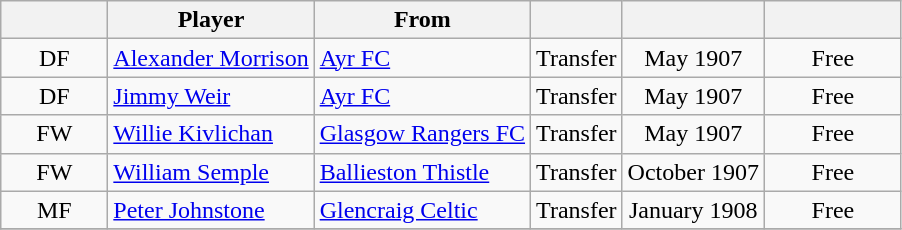<table class="wikitable sortable" style="text-align:center;">
<tr>
<th style="width:64px;"></th>
<th>Player</th>
<th>From</th>
<th></th>
<th></th>
<th style="width:84px;"></th>
</tr>
<tr>
<td>DF</td>
<td align="left"> <a href='#'>Alexander Morrison</a></td>
<td style="text-align:left"> <a href='#'>Ayr FC</a></td>
<td>Transfer</td>
<td>May 1907</td>
<td>Free</td>
</tr>
<tr>
<td>DF</td>
<td align="left"> <a href='#'>Jimmy Weir</a></td>
<td style="text-align:left"> <a href='#'>Ayr FC</a></td>
<td>Transfer</td>
<td>May 1907</td>
<td>Free</td>
</tr>
<tr>
<td>FW</td>
<td align="left"> <a href='#'>Willie Kivlichan</a></td>
<td style="text-align:left"> <a href='#'>Glasgow Rangers FC</a></td>
<td>Transfer</td>
<td>May 1907</td>
<td>Free</td>
</tr>
<tr>
<td>FW</td>
<td align="left"> <a href='#'>William Semple</a></td>
<td style="text-align:left"> <a href='#'>Ballieston Thistle</a></td>
<td>Transfer</td>
<td>October 1907</td>
<td>Free</td>
</tr>
<tr>
<td>MF</td>
<td align="left"> <a href='#'>Peter Johnstone</a></td>
<td style="text-align:left"> <a href='#'>Glencraig Celtic</a></td>
<td>Transfer</td>
<td>January 1908</td>
<td>Free</td>
</tr>
<tr>
</tr>
</table>
